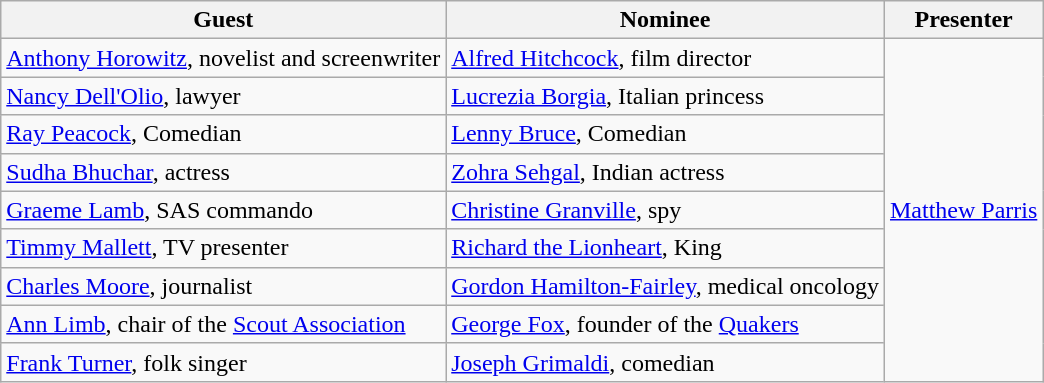<table class="wikitable">
<tr>
<th>Guest</th>
<th>Nominee</th>
<th>Presenter</th>
</tr>
<tr>
<td><a href='#'>Anthony Horowitz</a>, novelist and screenwriter</td>
<td><a href='#'>Alfred Hitchcock</a>, film director</td>
<td rowspan="9"><a href='#'>Matthew Parris</a></td>
</tr>
<tr>
<td><a href='#'>Nancy Dell'Olio</a>, lawyer</td>
<td><a href='#'>Lucrezia Borgia</a>, Italian princess</td>
</tr>
<tr>
<td><a href='#'>Ray Peacock</a>, Comedian</td>
<td><a href='#'>Lenny Bruce</a>, Comedian</td>
</tr>
<tr>
<td><a href='#'>Sudha Bhuchar</a>, actress</td>
<td><a href='#'>Zohra Sehgal</a>, Indian actress</td>
</tr>
<tr>
<td><a href='#'>Graeme Lamb</a>, SAS commando</td>
<td><a href='#'>Christine Granville</a>, spy</td>
</tr>
<tr>
<td><a href='#'>Timmy Mallett</a>,  TV presenter</td>
<td><a href='#'>Richard the Lionheart</a>, King</td>
</tr>
<tr>
<td><a href='#'>Charles Moore</a>, journalist</td>
<td><a href='#'>Gordon Hamilton-Fairley</a>, medical oncology</td>
</tr>
<tr>
<td><a href='#'>Ann Limb</a>, chair of the <a href='#'>Scout Association</a></td>
<td><a href='#'>George Fox</a>, founder of the <a href='#'>Quakers</a></td>
</tr>
<tr>
<td><a href='#'>Frank Turner</a>, folk singer</td>
<td><a href='#'>Joseph Grimaldi</a>, comedian</td>
</tr>
</table>
